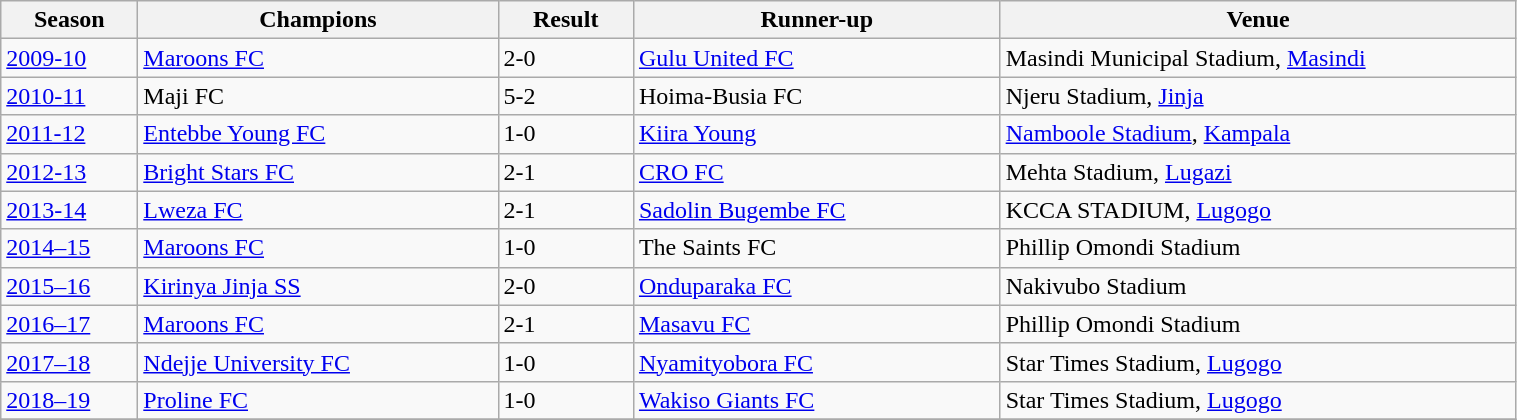<table class="wikitable" style="width:80%; font-size:100%">
<tr>
<th width="100px">Season</th>
<th width="300px">Champions</th>
<th width="100px">Result</th>
<th width="300px">Runner-up</th>
<th width="450px">Venue</th>
</tr>
<tr>
<td><a href='#'>2009-10</a></td>
<td><a href='#'>Maroons FC</a></td>
<td>2-0</td>
<td><a href='#'>Gulu United FC</a></td>
<td>Masindi Municipal Stadium, <a href='#'>Masindi</a></td>
</tr>
<tr>
<td><a href='#'>2010-11</a></td>
<td>Maji FC</td>
<td>5-2</td>
<td>Hoima-Busia FC</td>
<td>Njeru Stadium, <a href='#'>Jinja</a></td>
</tr>
<tr>
<td><a href='#'>2011-12</a></td>
<td><a href='#'>Entebbe Young FC</a></td>
<td>1-0</td>
<td><a href='#'>Kiira Young</a></td>
<td><a href='#'>Namboole Stadium</a>, <a href='#'>Kampala</a></td>
</tr>
<tr>
<td><a href='#'>2012-13</a></td>
<td><a href='#'>Bright Stars FC</a></td>
<td>2-1</td>
<td><a href='#'>CRO FC</a></td>
<td>Mehta Stadium, <a href='#'>Lugazi</a></td>
</tr>
<tr>
<td><a href='#'>2013-14</a></td>
<td><a href='#'>Lweza FC</a></td>
<td>2-1</td>
<td><a href='#'>Sadolin Bugembe FC</a></td>
<td>KCCA STADIUM, <a href='#'>Lugogo</a></td>
</tr>
<tr>
<td><a href='#'>2014–15</a></td>
<td><a href='#'>Maroons FC</a></td>
<td>1-0</td>
<td>The Saints FC</td>
<td>Phillip Omondi Stadium</td>
</tr>
<tr>
<td><a href='#'>2015–16</a></td>
<td><a href='#'>Kirinya Jinja SS</a></td>
<td>2-0</td>
<td><a href='#'>Onduparaka FC</a></td>
<td>Nakivubo Stadium</td>
</tr>
<tr>
<td><a href='#'>2016–17</a></td>
<td><a href='#'>Maroons FC</a></td>
<td>2-1</td>
<td><a href='#'>Masavu FC</a></td>
<td>Phillip Omondi Stadium</td>
</tr>
<tr>
<td><a href='#'>2017–18</a></td>
<td><a href='#'>Ndejje University FC</a></td>
<td>1-0</td>
<td><a href='#'>Nyamityobora FC</a></td>
<td>Star Times Stadium, <a href='#'>Lugogo</a></td>
</tr>
<tr>
<td><a href='#'>2018–19</a></td>
<td><a href='#'>Proline FC</a></td>
<td>1-0</td>
<td><a href='#'>Wakiso Giants FC</a></td>
<td>Star Times Stadium, <a href='#'>Lugogo</a></td>
</tr>
<tr>
</tr>
</table>
